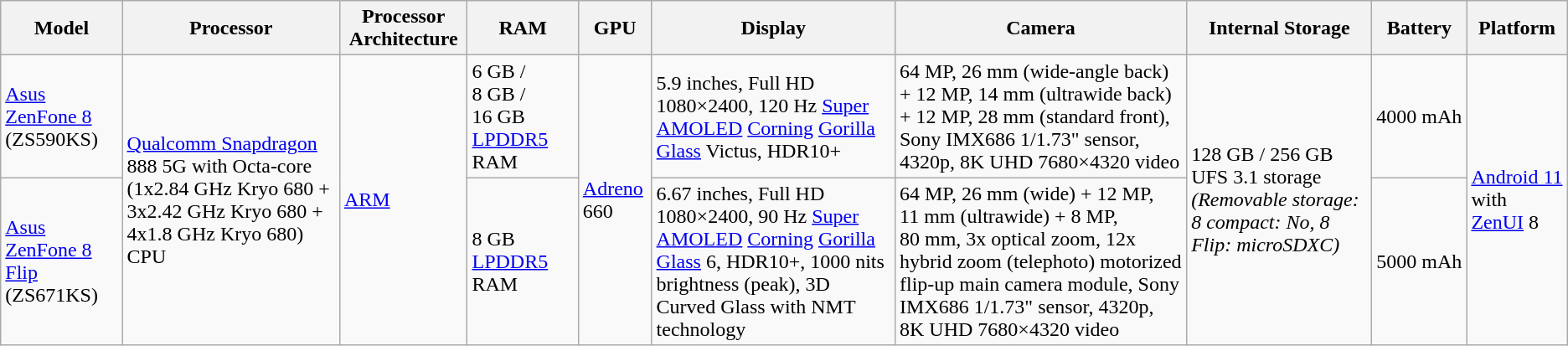<table class = "wikitable sortable">
<tr>
<th>Model</th>
<th>Processor</th>
<th>Processor Architecture</th>
<th>RAM</th>
<th>GPU</th>
<th>Display</th>
<th>Camera</th>
<th>Internal Storage</th>
<th>Battery</th>
<th>Platform</th>
</tr>
<tr>
<td><a href='#'>Asus ZenFone 8</a> (ZS590KS)</td>
<td rowspan="2"><a href='#'>Qualcomm Snapdragon</a> 888 5G with Octa-core (1x2.84 GHz Kryo 680 + 3x2.42 GHz Kryo 680 + 4x1.8 GHz Kryo 680) CPU</td>
<td rowspan="2"><a href='#'>ARM</a></td>
<td>6 GB / 8 GB / 16 GB <a href='#'>LPDDR5</a> RAM</td>
<td rowspan="2"><a href='#'>Adreno</a> 660</td>
<td>5.9 inches, Full HD 1080×2400, 120 Hz <a href='#'>Super AMOLED</a> <a href='#'>Corning</a> <a href='#'>Gorilla Glass</a> Victus, HDR10+</td>
<td>64 MP, 26 mm (wide-angle back) + 12 MP, 14 mm (ultrawide back) + 12 MP, 28 mm (standard front), Sony IMX686 1/1.73" sensor, 4320p, 8K UHD 7680×4320 video</td>
<td rowspan="2">128 GB / 256 GB UFS 3.1 storage <em>(Removable storage: 8 compact: No, 8 Flip: microSDXC)</em></td>
<td>4000 mAh</td>
<td rowspan="2"><a href='#'>Android 11</a> with <a href='#'>ZenUI</a> 8</td>
</tr>
<tr>
<td><a href='#'>Asus ZenFone 8 Flip</a> (ZS671KS)</td>
<td>8 GB <a href='#'>LPDDR5</a> RAM</td>
<td>6.67 inches, Full HD 1080×2400, 90 Hz <a href='#'>Super AMOLED</a> <a href='#'>Corning</a> <a href='#'>Gorilla Glass</a> 6, HDR10+, 1000 nits brightness (peak), 3D Curved Glass with NMT technology</td>
<td>64 MP, 26 mm (wide) + 12 MP, 11 mm (ultrawide) + 8 MP, 80 mm, 3x optical zoom, 12x hybrid zoom (telephoto) motorized flip-up main camera module, Sony IMX686 1/1.73" sensor, 4320p, 8K UHD 7680×4320 video</td>
<td>5000 mAh</td>
</tr>
</table>
